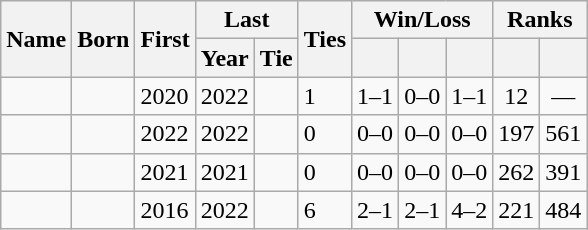<table class="wikitable sortable">
<tr style="text-align:center;">
<th rowspan=2>Name</th>
<th rowspan=2>Born</th>
<th rowspan=2>First</th>
<th colspan=2>Last</th>
<th rowspan=2>Ties</th>
<th class="unsortable" colspan=3>Win/Loss</th>
<th class="unsortable" colspan=2>Ranks</th>
</tr>
<tr>
<th>Year</th>
<th>Tie</th>
<th></th>
<th></th>
<th></th>
<th></th>
<th></th>
</tr>
<tr>
<td></td>
<td></td>
<td>2020</td>
<td>2022</td>
<td></td>
<td>1</td>
<td>1–1</td>
<td>0–0</td>
<td>1–1</td>
<td style="text-align:center;">12</td>
<td style="text-align:center;">—</td>
</tr>
<tr>
<td></td>
<td></td>
<td>2022</td>
<td>2022</td>
<td></td>
<td>0</td>
<td>0–0</td>
<td>0–0</td>
<td>0–0</td>
<td style="text-align:center;">197</td>
<td style="text-align:center;">561</td>
</tr>
<tr>
<td></td>
<td></td>
<td>2021</td>
<td>2021</td>
<td></td>
<td>0</td>
<td>0–0</td>
<td>0–0</td>
<td>0–0</td>
<td style="text-align:center;">262</td>
<td style="text-align:center;">391</td>
</tr>
<tr>
<td></td>
<td></td>
<td>2016</td>
<td>2022</td>
<td></td>
<td>6</td>
<td>2–1</td>
<td>2–1</td>
<td>4–2</td>
<td style="text-align:center;">221</td>
<td style="text-align:center;">484</td>
</tr>
</table>
